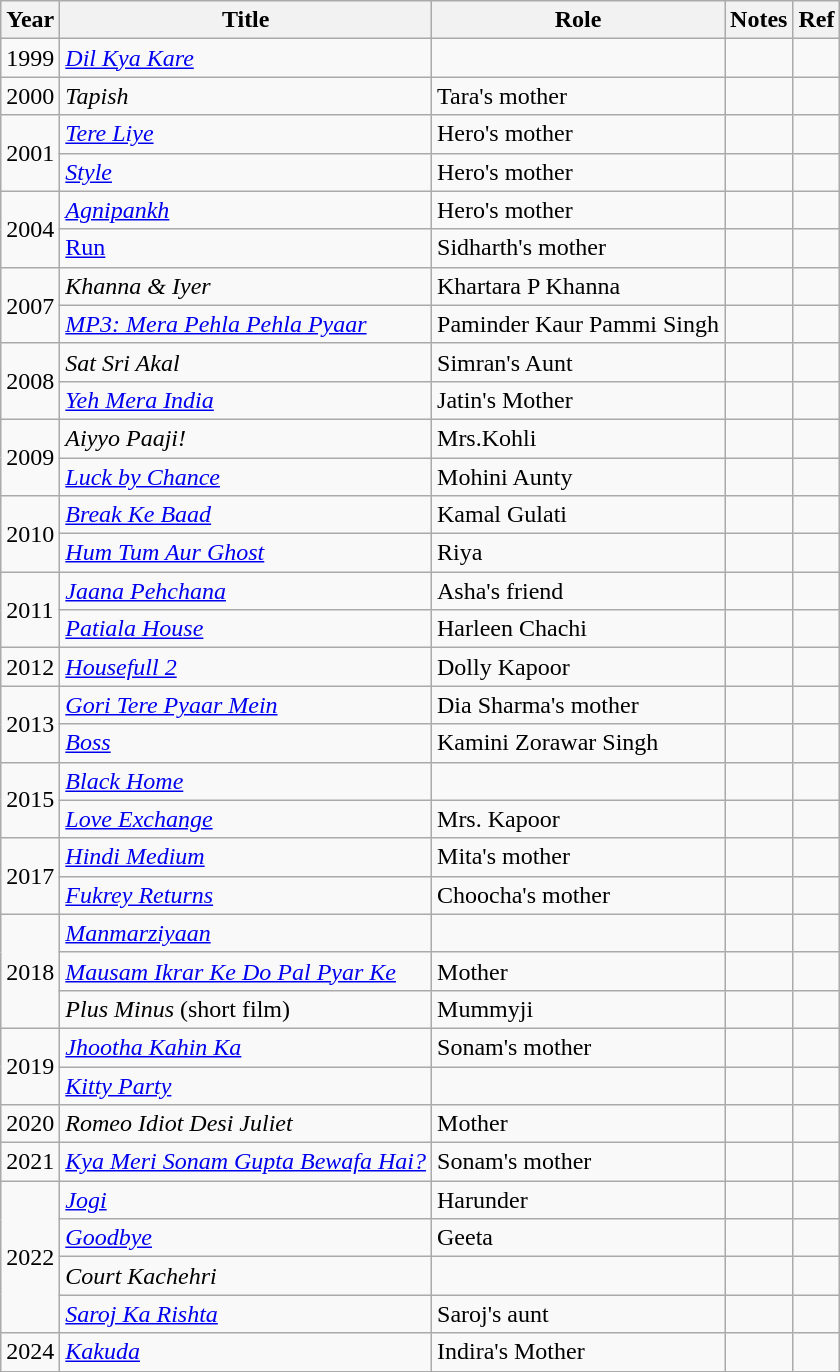<table class="wikitable sortable">
<tr>
<th>Year</th>
<th>Title</th>
<th>Role</th>
<th>Notes</th>
<th>Ref</th>
</tr>
<tr>
<td>1999</td>
<td><em><a href='#'>Dil Kya Kare</a></em></td>
<td></td>
<td></td>
<td></td>
</tr>
<tr>
<td>2000</td>
<td><em>Tapish</em></td>
<td>Tara's mother</td>
<td></td>
<td></td>
</tr>
<tr>
<td rowspan="2">2001</td>
<td><em><a href='#'>Tere Liye</a></em></td>
<td>Hero's mother</td>
<td></td>
<td></td>
</tr>
<tr>
<td><em><a href='#'>Style</a></em></td>
<td>Hero's mother</td>
<td></td>
<td></td>
</tr>
<tr>
<td rowspan="2">2004</td>
<td><em><a href='#'>Agnipankh</a></em></td>
<td>Hero's mother</td>
<td></td>
<td></td>
</tr>
<tr>
<td><a href='#'>Run</a></td>
<td>Sidharth's mother</td>
<td></td>
<td></td>
</tr>
<tr>
<td rowspan="2">2007</td>
<td><em>Khanna & Iyer</em></td>
<td>Khartara P Khanna</td>
<td></td>
<td></td>
</tr>
<tr>
<td><em><a href='#'>MP3: Mera Pehla Pehla Pyaar</a></em></td>
<td>Paminder Kaur Pammi Singh</td>
<td></td>
<td></td>
</tr>
<tr>
<td rowspan="2">2008</td>
<td><em>Sat Sri Akal</em></td>
<td>Simran's Aunt</td>
<td></td>
<td></td>
</tr>
<tr>
<td><em><a href='#'>Yeh Mera India</a></em></td>
<td>Jatin's Mother</td>
<td></td>
<td></td>
</tr>
<tr>
<td rowspan="2">2009</td>
<td><em>Aiyyo Paaji!</em></td>
<td>Mrs.Kohli</td>
<td></td>
<td></td>
</tr>
<tr>
<td><em><a href='#'>Luck by Chance</a></em></td>
<td>Mohini Aunty</td>
<td></td>
<td></td>
</tr>
<tr>
<td rowspan="2">2010</td>
<td><em><a href='#'>Break Ke Baad</a></em></td>
<td>Kamal Gulati</td>
<td></td>
<td></td>
</tr>
<tr>
<td><em><a href='#'>Hum Tum Aur Ghost</a></em></td>
<td>Riya</td>
<td></td>
<td></td>
</tr>
<tr>
<td rowspan="2">2011</td>
<td><em><a href='#'>Jaana Pehchana</a></em></td>
<td>Asha's friend</td>
<td></td>
<td></td>
</tr>
<tr>
<td><em><a href='#'>Patiala House</a></em></td>
<td>Harleen Chachi</td>
<td></td>
<td></td>
</tr>
<tr>
<td>2012</td>
<td><em><a href='#'>Housefull 2</a></em></td>
<td>Dolly Kapoor</td>
<td></td>
<td></td>
</tr>
<tr>
<td rowspan="2">2013</td>
<td><em><a href='#'>Gori Tere Pyaar Mein</a></em></td>
<td>Dia Sharma's mother</td>
<td></td>
<td></td>
</tr>
<tr>
<td><em><a href='#'>Boss</a></em></td>
<td>Kamini Zorawar Singh</td>
<td></td>
<td></td>
</tr>
<tr>
<td rowspan="2">2015</td>
<td><em><a href='#'>Black Home</a></em></td>
<td></td>
<td></td>
<td></td>
</tr>
<tr>
<td><em><a href='#'>Love Exchange</a></em></td>
<td>Mrs. Kapoor</td>
<td></td>
<td></td>
</tr>
<tr>
<td rowspan="2">2017</td>
<td><em><a href='#'>Hindi Medium</a></em></td>
<td>Mita's mother</td>
<td></td>
<td></td>
</tr>
<tr>
<td><em><a href='#'>Fukrey Returns</a></em></td>
<td>Choocha's mother</td>
<td></td>
<td></td>
</tr>
<tr>
<td rowspan="3">2018</td>
<td><em><a href='#'>Manmarziyaan</a></em></td>
<td></td>
<td></td>
<td></td>
</tr>
<tr>
<td><em><a href='#'>Mausam Ikrar Ke Do Pal Pyar Ke</a></em></td>
<td>Mother</td>
<td></td>
<td></td>
</tr>
<tr>
<td><em>Plus Minus</em> (short film)</td>
<td>Mummyji</td>
<td></td>
<td></td>
</tr>
<tr>
<td rowspan="2">2019</td>
<td><em><a href='#'>Jhootha Kahin Ka</a></em></td>
<td>Sonam's mother</td>
<td></td>
<td></td>
</tr>
<tr>
<td><em><a href='#'>Kitty Party</a></em></td>
<td></td>
<td></td>
<td></td>
</tr>
<tr>
<td>2020</td>
<td><em>Romeo Idiot Desi Juliet</em></td>
<td>Mother</td>
<td></td>
<td></td>
</tr>
<tr>
<td>2021</td>
<td><em><a href='#'>Kya Meri Sonam Gupta Bewafa Hai?</a></em></td>
<td>Sonam's mother</td>
<td></td>
<td></td>
</tr>
<tr>
<td rowspan="4">2022</td>
<td><em><a href='#'>Jogi</a></em></td>
<td>Harunder</td>
<td></td>
<td></td>
</tr>
<tr>
<td><em><a href='#'>Goodbye</a></em></td>
<td>Geeta</td>
<td></td>
<td></td>
</tr>
<tr>
<td><em>Court Kachehri</em></td>
<td></td>
<td></td>
<td></td>
</tr>
<tr>
<td><em><a href='#'>Saroj Ka Rishta</a></em></td>
<td>Saroj's aunt</td>
<td></td>
<td></td>
</tr>
<tr>
<td>2024</td>
<td><em><a href='#'>Kakuda</a></em></td>
<td>Indira's Mother</td>
<td></td>
<td></td>
</tr>
</table>
